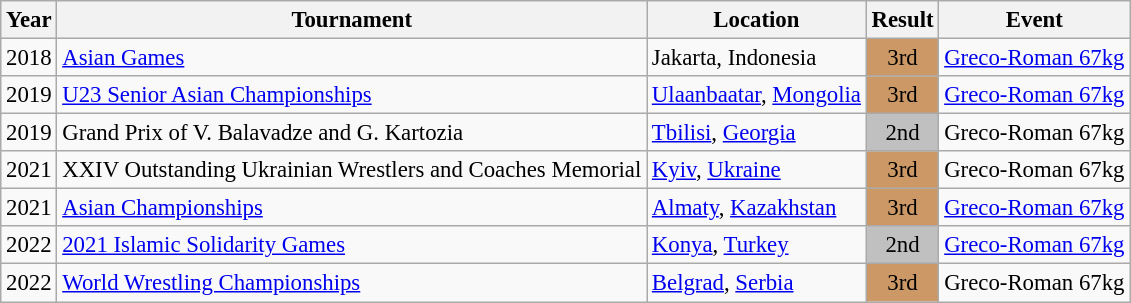<table class="wikitable" style="font-size:95%;">
<tr>
<th>Year</th>
<th>Tournament</th>
<th>Location</th>
<th>Result</th>
<th>Event</th>
</tr>
<tr>
<td>2018</td>
<td><a href='#'>Asian Games</a></td>
<td>Jakarta, Indonesia</td>
<td align="center" bgcolor="cc9966">3rd</td>
<td><a href='#'>Greco-Roman 67kg</a></td>
</tr>
<tr>
<td>2019</td>
<td><a href='#'>U23 Senior Asian Championships</a></td>
<td><a href='#'>Ulaanbaatar</a>, <a href='#'>Mongolia</a></td>
<td align="center" bgcolor="cc9966">3rd</td>
<td><a href='#'>Greco-Roman 67kg</a></td>
</tr>
<tr>
<td>2019</td>
<td>Grand Prix of V. Balavadze and G. Kartozia</td>
<td><a href='#'>Tbilisi</a>, <a href='#'>Georgia</a></td>
<td align="center" bgcolor="silver">2nd</td>
<td>Greco-Roman 67kg</td>
</tr>
<tr>
<td>2021</td>
<td>XXIV Outstanding Ukrainian Wrestlers and Coaches Memorial</td>
<td><a href='#'>Kyiv</a>, <a href='#'>Ukraine</a></td>
<td align="center" bgcolor="cc9966">3rd</td>
<td>Greco-Roman 67kg</td>
</tr>
<tr>
<td>2021</td>
<td><a href='#'>Asian Championships</a></td>
<td><a href='#'>Almaty</a>, <a href='#'>Kazakhstan</a></td>
<td align="center" bgcolor="cc9966">3rd</td>
<td><a href='#'>Greco-Roman 67kg</a></td>
</tr>
<tr>
<td>2022</td>
<td><a href='#'>2021 Islamic Solidarity Games</a></td>
<td><a href='#'>Konya</a>, <a href='#'>Turkey</a></td>
<td align="center" bgcolor="silver">2nd</td>
<td><a href='#'>Greco-Roman 67kg</a></td>
</tr>
<tr>
<td>2022</td>
<td><a href='#'>World Wrestling Championships</a></td>
<td><a href='#'>Belgrad</a>, <a href='#'>Serbia</a></td>
<td align="center" bgcolor="cc9966">3rd</td>
<td>Greco-Roman 67kg</td>
</tr>
</table>
